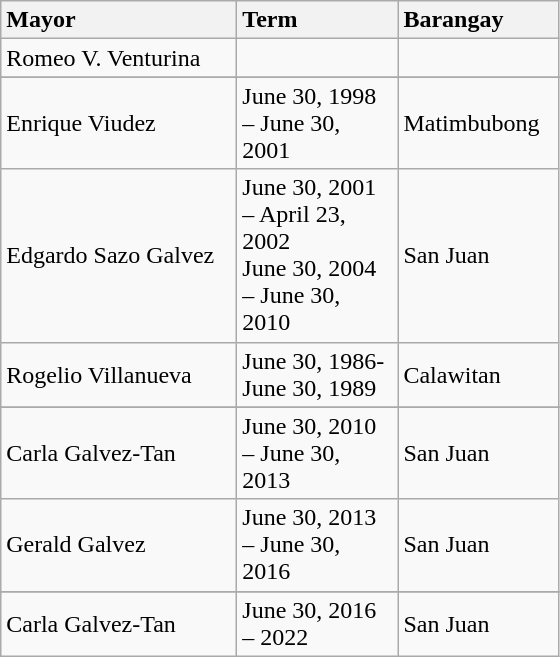<table class="wikitable">
<tr>
<th style="text-align:left; width:150px;">Mayor</th>
<th style="text-align:left; width:100px;">Term</th>
<th style="text-align:left; width:100px;">Barangay</th>
</tr>
<tr>
<td>Romeo V. Venturina</td>
<td></td>
<td></td>
</tr>
<tr>
</tr>
<tr>
<td>Enrique Viudez</td>
<td>June 30, 1998 – June 30, 2001</td>
<td>Matimbubong</td>
</tr>
<tr>
<td>Edgardo Sazo Galvez</td>
<td>June 30, 2001 – April 23, 2002<br>June 30, 2004 – June 30, 2010</td>
<td>San Juan</td>
</tr>
<tr>
<td>Rogelio Villanueva</td>
<td>June 30, 1986-June 30, 1989</td>
<td>Calawitan</td>
</tr>
<tr>
</tr>
<tr>
<td>Carla Galvez-Tan</td>
<td>June 30, 2010 – June 30, 2013</td>
<td>San Juan</td>
</tr>
<tr>
<td>Gerald Galvez</td>
<td>June 30, 2013 – June 30, 2016</td>
<td>San Juan</td>
</tr>
<tr>
</tr>
<tr>
<td>Carla Galvez-Tan</td>
<td>June 30, 2016 – 2022</td>
<td>San Juan</td>
</tr>
</table>
